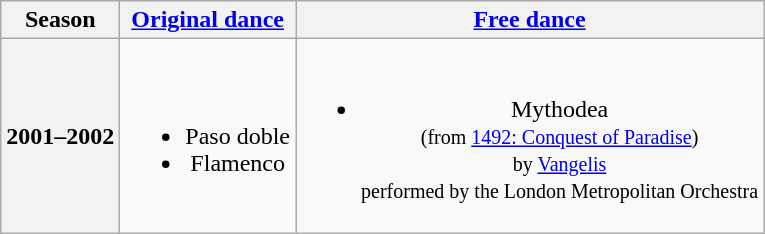<table class="wikitable" style="text-align:center">
<tr>
<th>Season</th>
<th><a href='#'>Original dance</a></th>
<th><a href='#'>Free dance</a></th>
</tr>
<tr>
<th>2001–2002 <br> </th>
<td><br><ul><li>Paso doble</li><li>Flamenco</li></ul></td>
<td><br><ul><li>Mythodea <br><small> (from <a href='#'>1492: Conquest of Paradise</a>) <br> by <a href='#'>Vangelis</a> <br> performed by the London Metropolitan Orchestra </small></li></ul></td>
</tr>
</table>
